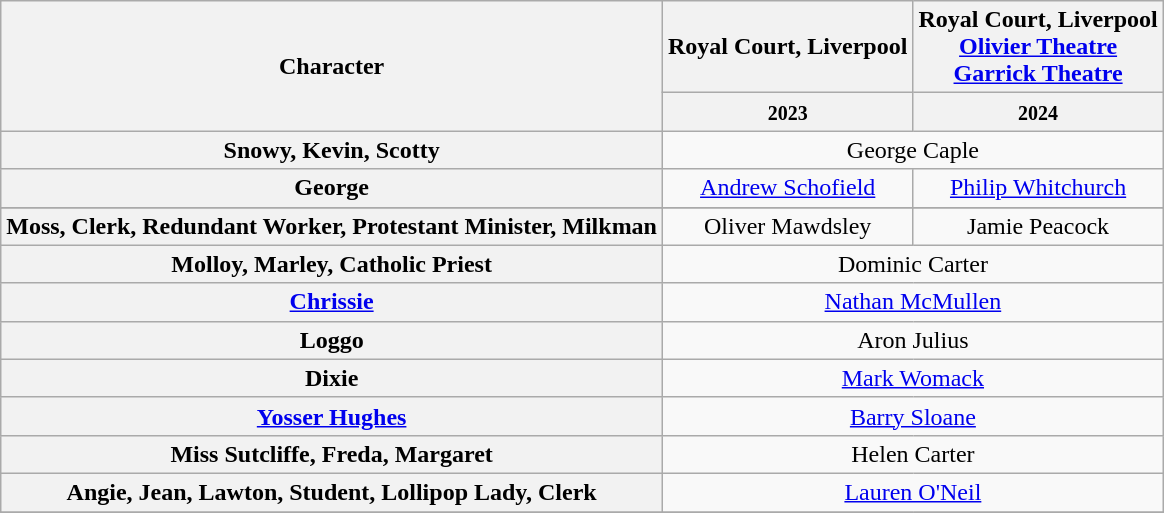<table class="wikitable">
<tr>
<th rowspan="2">Character</th>
<th>Royal Court, Liverpool</th>
<th>Royal Court, Liverpool<br><a href='#'>Olivier Theatre</a><br><a href='#'>Garrick Theatre</a></th>
</tr>
<tr>
<th><small>2023</small></th>
<th><small>2024</small></th>
</tr>
<tr>
<th>Snowy, Kevin, Scotty</th>
<td colspan="2" align="center">George Caple</td>
</tr>
<tr>
<th>George</th>
<td align=center><a href='#'>Andrew Schofield</a></td>
<td align=center><a href='#'>Philip Whitchurch</a></td>
</tr>
<tr>
</tr>
<tr>
<th>Moss, Clerk, Redundant Worker, Protestant Minister, Milkman</th>
<td align=center>Oliver Mawdsley</td>
<td align=center>Jamie Peacock</td>
</tr>
<tr>
<th>Molloy, Marley, Catholic Priest</th>
<td colspan="2" align="center">Dominic Carter</td>
</tr>
<tr>
<th><a href='#'>Chrissie</a></th>
<td colspan="2" align="center"><a href='#'>Nathan McMullen</a></td>
</tr>
<tr>
<th>Loggo</th>
<td colspan="2" align="center">Aron Julius</td>
</tr>
<tr>
<th>Dixie</th>
<td colspan="2" align="center"><a href='#'>Mark Womack</a></td>
</tr>
<tr>
<th><a href='#'>Yosser Hughes</a></th>
<td colspan="2" align="center"><a href='#'>Barry Sloane</a></td>
</tr>
<tr>
<th>Miss Sutcliffe, Freda, Margaret</th>
<td colspan="2" align=center>Helen Carter</td>
</tr>
<tr>
<th>Angie, Jean, Lawton, Student, Lollipop Lady, Clerk</th>
<td colspan="2" align="center"><a href='#'>Lauren O'Neil</a></td>
</tr>
<tr>
</tr>
</table>
